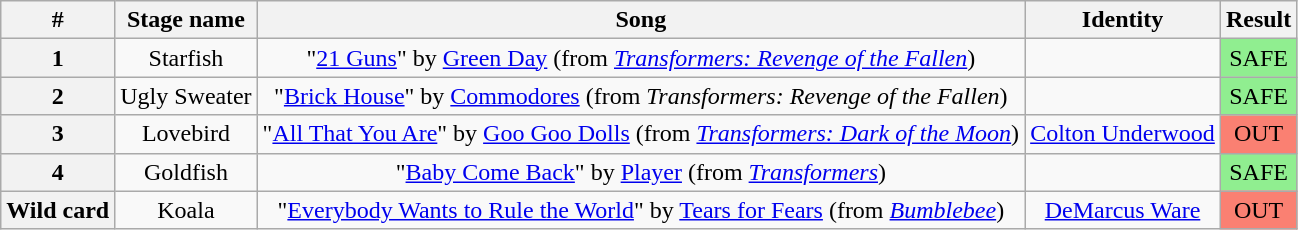<table class="wikitable plainrowheaders"style="text-align: center;">
<tr>
<th>#</th>
<th>Stage name</th>
<th>Song</th>
<th>Identity</th>
<th>Result</th>
</tr>
<tr>
<th>1</th>
<td>Starfish</td>
<td>"<a href='#'>21 Guns</a>" by <a href='#'>Green Day</a> (from <em><a href='#'>Transformers: Revenge of the Fallen</a></em>)</td>
<td></td>
<td bgcolor=lightgreen>SAFE</td>
</tr>
<tr>
<th>2</th>
<td>Ugly Sweater</td>
<td>"<a href='#'>Brick House</a>" by <a href='#'>Commodores</a> (from <em>Transformers: Revenge of the Fallen</em>)</td>
<td></td>
<td bgcolor=lightgreen>SAFE</td>
</tr>
<tr>
<th>3</th>
<td>Lovebird</td>
<td>"<a href='#'>All That You Are</a>" by <a href='#'>Goo Goo Dolls</a> (from <em><a href='#'>Transformers: Dark of the Moon</a></em>)</td>
<td><a href='#'>Colton Underwood</a></td>
<td bgcolor=salmon>OUT</td>
</tr>
<tr>
<th>4</th>
<td>Goldfish</td>
<td>"<a href='#'>Baby Come Back</a>" by <a href='#'>Player</a> (from <em><a href='#'>Transformers</a></em>)</td>
<td></td>
<td bgcolor=lightgreen>SAFE</td>
</tr>
<tr>
<th>Wild card</th>
<td>Koala</td>
<td>"<a href='#'>Everybody Wants to Rule the World</a>" by <a href='#'>Tears for Fears</a> (from <em><a href='#'>Bumblebee</a></em>)</td>
<td><a href='#'>DeMarcus Ware</a></td>
<td bgcolor=salmon>OUT</td>
</tr>
</table>
